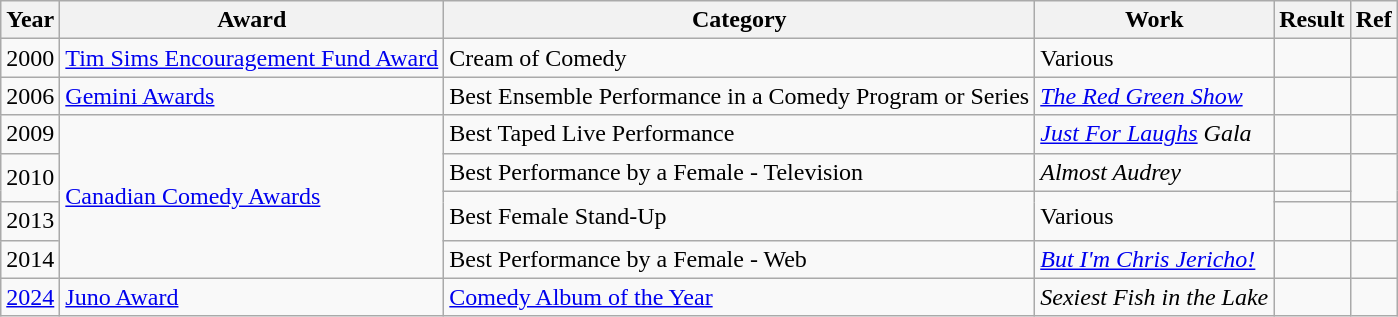<table class="wikitable">
<tr>
<th>Year</th>
<th>Award</th>
<th>Category</th>
<th>Work</th>
<th>Result</th>
<th>Ref</th>
</tr>
<tr>
<td>2000</td>
<td><a href='#'>Tim Sims Encouragement Fund Award</a></td>
<td>Cream of Comedy</td>
<td>Various</td>
<td></td>
<td></td>
</tr>
<tr>
<td>2006</td>
<td><a href='#'>Gemini Awards</a></td>
<td>Best Ensemble Performance in a Comedy Program or Series</td>
<td><em><a href='#'>The Red Green Show</a></em></td>
<td></td>
<td></td>
</tr>
<tr>
<td>2009</td>
<td rowspan="5"><a href='#'>Canadian Comedy Awards</a></td>
<td>Best Taped Live Performance</td>
<td><em><a href='#'>Just For Laughs</a> Gala</em></td>
<td></td>
<td></td>
</tr>
<tr>
<td rowspan="2">2010</td>
<td>Best Performance by a Female - Television</td>
<td><em>Almost Audrey</em></td>
<td></td>
<td rowspan="2"></td>
</tr>
<tr>
<td rowspan="2">Best Female Stand-Up</td>
<td rowspan="2">Various</td>
<td></td>
</tr>
<tr>
<td>2013</td>
<td></td>
<td></td>
</tr>
<tr>
<td>2014</td>
<td>Best Performance by a Female - Web</td>
<td><em><a href='#'>But I'm Chris Jericho!</a></em></td>
<td></td>
<td></td>
</tr>
<tr>
<td><a href='#'>2024</a></td>
<td><a href='#'>Juno Award</a></td>
<td><a href='#'>Comedy Album of the Year</a></td>
<td><em>Sexiest Fish in the Lake</em></td>
<td></td>
<td></td>
</tr>
</table>
